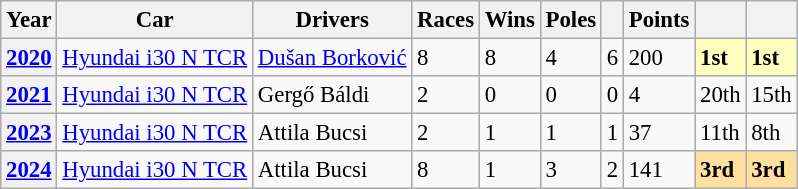<table class="wikitable" style="font-size:95%">
<tr>
<th>Year</th>
<th>Car</th>
<th>Drivers</th>
<th>Races</th>
<th>Wins</th>
<th>Poles</th>
<th></th>
<th>Points</th>
<th></th>
<th></th>
</tr>
<tr>
<th><a href='#'>2020</a></th>
<td><a href='#'>Hyundai i30 N TCR</a></td>
<td> <a href='#'>Dušan Borković</a></td>
<td>8</td>
<td>8</td>
<td>4</td>
<td>6</td>
<td>200</td>
<td style="background:#FFFFBF;"><strong>1st</strong></td>
<td style="background:#FFFFBF;"><strong>1st</strong></td>
</tr>
<tr>
<th><a href='#'>2021</a></th>
<td><a href='#'>Hyundai i30 N TCR</a></td>
<td> Gergő Báldi</td>
<td>2</td>
<td>0</td>
<td>0</td>
<td>0</td>
<td>4</td>
<td>20th</td>
<td>15th</td>
</tr>
<tr>
<th><a href='#'>2023</a></th>
<td><a href='#'>Hyundai i30 N TCR</a></td>
<td> Attila Bucsi</td>
<td>2</td>
<td>1</td>
<td>1</td>
<td>1</td>
<td>37</td>
<td>11th</td>
<td>8th</td>
</tr>
<tr>
<th><a href='#'>2024</a></th>
<td><a href='#'>Hyundai i30 N TCR</a></td>
<td> Attila Bucsi</td>
<td>8</td>
<td>1</td>
<td>3</td>
<td>2</td>
<td>141</td>
<td style="background:#FFDF9F;"><strong>3rd</strong></td>
<td style="background:#FFDF9F;"><strong>3rd</strong></td>
</tr>
</table>
